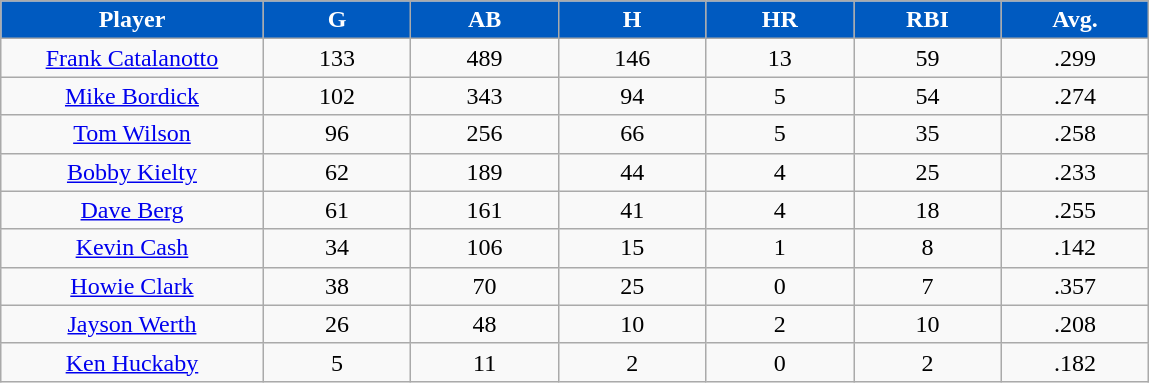<table class="wikitable sortable">
<tr>
<th style="background:#005ac0;color:white;" width="16%">Player</th>
<th style="background:#005ac0;color:white;" width="9%">G</th>
<th style="background:#005ac0;color:white;" width="9%">AB</th>
<th style="background:#005ac0;color:white;" width="9%">H</th>
<th style="background:#005ac0;color:white;" width="9%">HR</th>
<th style="background:#005ac0;color:white;" width="9%">RBI</th>
<th style="background:#005ac0;color:white;" width="9%">Avg.</th>
</tr>
<tr align=center>
<td><a href='#'>Frank Catalanotto</a></td>
<td>133</td>
<td>489</td>
<td>146</td>
<td>13</td>
<td>59</td>
<td>.299</td>
</tr>
<tr align=center>
<td><a href='#'>Mike Bordick</a></td>
<td>102</td>
<td>343</td>
<td>94</td>
<td>5</td>
<td>54</td>
<td>.274</td>
</tr>
<tr align=center>
<td><a href='#'>Tom Wilson</a></td>
<td>96</td>
<td>256</td>
<td>66</td>
<td>5</td>
<td>35</td>
<td>.258</td>
</tr>
<tr align=center>
<td><a href='#'>Bobby Kielty</a></td>
<td>62</td>
<td>189</td>
<td>44</td>
<td>4</td>
<td>25</td>
<td>.233</td>
</tr>
<tr align=center>
<td><a href='#'>Dave Berg</a></td>
<td>61</td>
<td>161</td>
<td>41</td>
<td>4</td>
<td>18</td>
<td>.255</td>
</tr>
<tr align=center>
<td><a href='#'>Kevin Cash</a></td>
<td>34</td>
<td>106</td>
<td>15</td>
<td>1</td>
<td>8</td>
<td>.142</td>
</tr>
<tr align=center>
<td><a href='#'>Howie Clark</a></td>
<td>38</td>
<td>70</td>
<td>25</td>
<td>0</td>
<td>7</td>
<td>.357</td>
</tr>
<tr align=center>
<td><a href='#'>Jayson Werth</a></td>
<td>26</td>
<td>48</td>
<td>10</td>
<td>2</td>
<td>10</td>
<td>.208</td>
</tr>
<tr align=center>
<td><a href='#'>Ken Huckaby</a></td>
<td>5</td>
<td>11</td>
<td>2</td>
<td>0</td>
<td>2</td>
<td>.182</td>
</tr>
</table>
